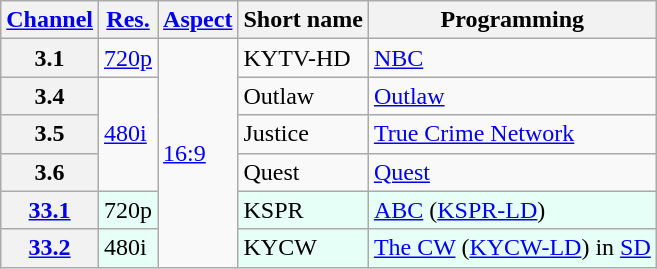<table class="wikitable">
<tr>
<th><a href='#'>Channel</a></th>
<th><a href='#'>Res.</a></th>
<th><a href='#'>Aspect</a></th>
<th>Short name</th>
<th>Programming</th>
</tr>
<tr>
<th scope = "row">3.1</th>
<td><a href='#'>720p</a></td>
<td rowspan="6"><a href='#'>16:9</a></td>
<td>KYTV-HD</td>
<td><a href='#'>NBC</a></td>
</tr>
<tr>
<th scope = "row">3.4</th>
<td rowspan="3"><a href='#'>480i</a></td>
<td>Outlaw</td>
<td><a href='#'>Outlaw</a></td>
</tr>
<tr>
<th scope = "row">3.5</th>
<td>Justice</td>
<td><a href='#'>True Crime Network</a></td>
</tr>
<tr>
<th scope = "row">3.6</th>
<td>Quest</td>
<td><a href='#'>Quest</a></td>
</tr>
<tr style="background-color: #E6FFF7;">
<th scope = "row"><a href='#'>33.1</a></th>
<td>720p</td>
<td>KSPR</td>
<td><a href='#'>ABC</a> (<a href='#'>KSPR-LD</a>)</td>
</tr>
<tr style="background-color: #E6FFF7;">
<th scope = "row"><a href='#'>33.2</a></th>
<td>480i</td>
<td>KYCW</td>
<td><a href='#'>The CW</a> (<a href='#'>KYCW-LD</a>) in <a href='#'>SD</a></td>
</tr>
</table>
